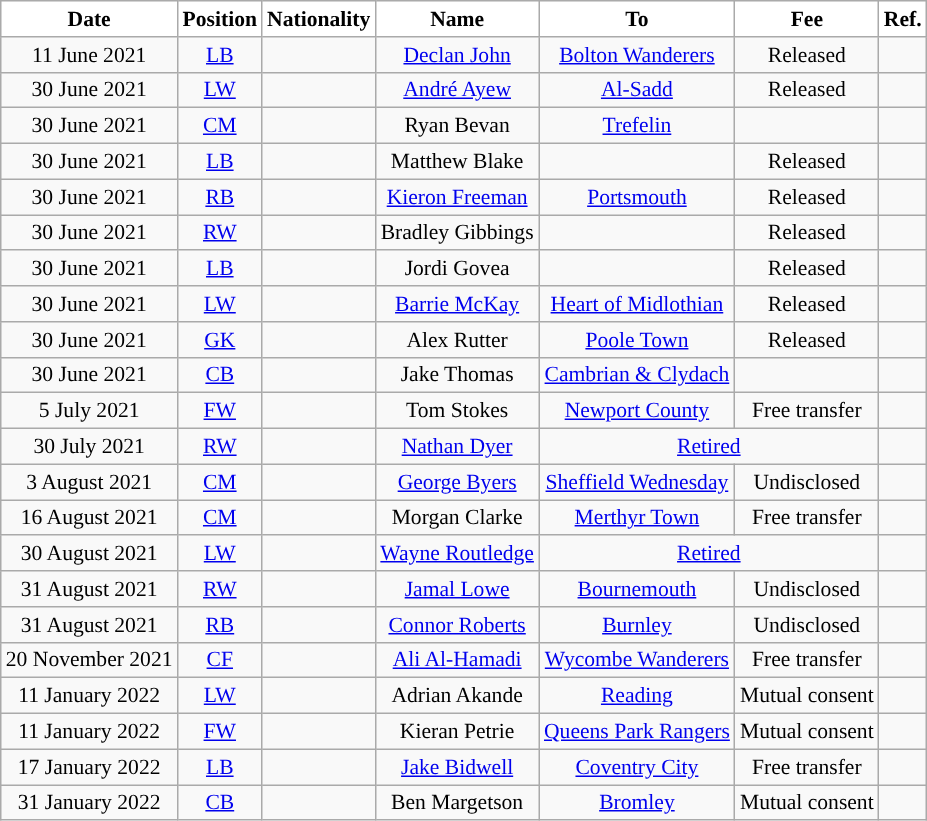<table class="wikitable"  style="text-align:center; font-size:90%; ">
<tr>
<th style="background: white; color:black; ">Date</th>
<th style="background: white; color:black; ">Position</th>
<th style="background: white; color:black; ">Nationality</th>
<th style="background: white; color:black; ">Name</th>
<th style="background: white; color:black; ">To</th>
<th style="background: white; color:black; ">Fee</th>
<th style="background: white; color:black; ">Ref.</th>
</tr>
<tr>
<td>11 June 2021</td>
<td><a href='#'>LB</a></td>
<td></td>
<td><a href='#'>Declan John</a></td>
<td> <a href='#'>Bolton Wanderers</a></td>
<td>Released</td>
<td></td>
</tr>
<tr>
<td>30 June 2021</td>
<td><a href='#'>LW</a></td>
<td></td>
<td><a href='#'>André Ayew</a></td>
<td> <a href='#'>Al-Sadd</a></td>
<td>Released</td>
<td></td>
</tr>
<tr>
<td>30 June 2021</td>
<td><a href='#'>CM</a></td>
<td></td>
<td>Ryan Bevan</td>
<td> <a href='#'>Trefelin</a></td>
<td></td>
<td></td>
</tr>
<tr>
<td>30 June 2021</td>
<td><a href='#'>LB</a></td>
<td></td>
<td>Matthew Blake</td>
<td></td>
<td>Released</td>
<td></td>
</tr>
<tr>
<td>30 June 2021</td>
<td><a href='#'>RB</a></td>
<td></td>
<td><a href='#'>Kieron Freeman</a></td>
<td> <a href='#'>Portsmouth</a></td>
<td>Released</td>
<td></td>
</tr>
<tr>
<td>30 June 2021</td>
<td><a href='#'>RW</a></td>
<td></td>
<td>Bradley Gibbings</td>
<td></td>
<td>Released</td>
<td></td>
</tr>
<tr>
<td>30 June 2021</td>
<td><a href='#'>LB</a></td>
<td></td>
<td>Jordi Govea</td>
<td></td>
<td>Released</td>
<td></td>
</tr>
<tr>
<td>30 June 2021</td>
<td><a href='#'>LW</a></td>
<td></td>
<td><a href='#'>Barrie McKay</a></td>
<td> <a href='#'>Heart of Midlothian</a></td>
<td>Released</td>
<td></td>
</tr>
<tr>
<td>30 June 2021</td>
<td><a href='#'>GK</a></td>
<td></td>
<td>Alex Rutter</td>
<td> <a href='#'>Poole Town</a></td>
<td>Released</td>
<td></td>
</tr>
<tr>
<td>30 June 2021</td>
<td><a href='#'>CB</a></td>
<td></td>
<td>Jake Thomas</td>
<td> <a href='#'>Cambrian & Clydach</a></td>
<td></td>
<td></td>
</tr>
<tr>
<td>5 July 2021</td>
<td><a href='#'>FW</a></td>
<td></td>
<td>Tom Stokes</td>
<td> <a href='#'>Newport County</a></td>
<td>Free transfer</td>
<td></td>
</tr>
<tr>
<td>30 July 2021</td>
<td><a href='#'>RW</a></td>
<td></td>
<td><a href='#'>Nathan Dyer</a></td>
<td colspan="2"><a href='#'>Retired</a></td>
<td></td>
</tr>
<tr>
<td>3 August 2021</td>
<td><a href='#'>CM</a></td>
<td></td>
<td><a href='#'>George Byers</a></td>
<td> <a href='#'>Sheffield Wednesday</a></td>
<td>Undisclosed</td>
<td></td>
</tr>
<tr>
<td>16 August 2021</td>
<td><a href='#'>CM</a></td>
<td></td>
<td>Morgan Clarke</td>
<td> <a href='#'>Merthyr Town</a></td>
<td>Free transfer</td>
<td></td>
</tr>
<tr>
<td>30 August 2021</td>
<td><a href='#'>LW</a></td>
<td></td>
<td><a href='#'>Wayne Routledge</a></td>
<td colspan="2"><a href='#'>Retired</a></td>
<td></td>
</tr>
<tr>
<td>31 August 2021</td>
<td><a href='#'>RW</a></td>
<td></td>
<td><a href='#'>Jamal Lowe</a></td>
<td> <a href='#'>Bournemouth</a></td>
<td>Undisclosed</td>
<td></td>
</tr>
<tr>
<td>31 August 2021</td>
<td><a href='#'>RB</a></td>
<td></td>
<td><a href='#'>Connor Roberts</a></td>
<td> <a href='#'>Burnley</a></td>
<td>Undisclosed</td>
<td></td>
</tr>
<tr>
<td>20 November 2021</td>
<td><a href='#'>CF</a></td>
<td></td>
<td><a href='#'>Ali Al-Hamadi</a></td>
<td> <a href='#'>Wycombe Wanderers</a></td>
<td>Free transfer</td>
<td></td>
</tr>
<tr>
<td>11 January 2022</td>
<td><a href='#'>LW</a></td>
<td></td>
<td>Adrian Akande</td>
<td><a href='#'>Reading</a></td>
<td>Mutual consent</td>
<td></td>
</tr>
<tr>
<td>11 January 2022</td>
<td><a href='#'>FW</a></td>
<td></td>
<td>Kieran Petrie</td>
<td><a href='#'>Queens Park Rangers</a></td>
<td>Mutual consent</td>
<td></td>
</tr>
<tr>
<td>17 January 2022</td>
<td><a href='#'>LB</a></td>
<td></td>
<td><a href='#'>Jake Bidwell</a></td>
<td> <a href='#'>Coventry City</a></td>
<td>Free transfer</td>
<td></td>
</tr>
<tr>
<td>31 January 2022</td>
<td><a href='#'>CB</a></td>
<td></td>
<td>Ben Margetson</td>
<td> <a href='#'>Bromley</a></td>
<td>Mutual consent</td>
<td></td>
</tr>
</table>
